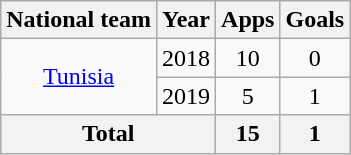<table class=wikitable style="text-align: center">
<tr>
<th>National team</th>
<th>Year</th>
<th>Apps</th>
<th>Goals</th>
</tr>
<tr>
<td rowspan="2"><a href='#'>Tunisia</a></td>
<td>2018</td>
<td>10</td>
<td>0</td>
</tr>
<tr>
<td>2019</td>
<td>5</td>
<td>1</td>
</tr>
<tr>
<th colspan="2">Total</th>
<th>15</th>
<th>1</th>
</tr>
</table>
